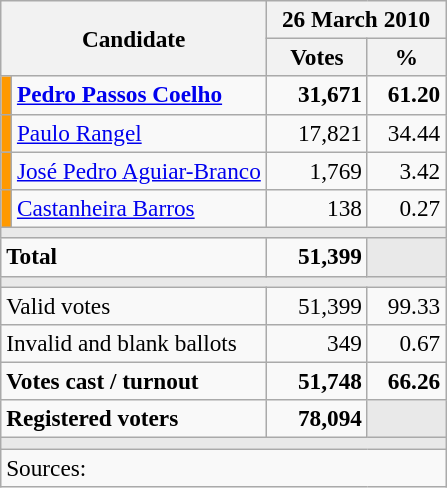<table class="wikitable" style="text-align:right; font-size:97%;">
<tr>
<th rowspan="2" colspan="2" width="170">Candidate</th>
<th colspan="2">26 March 2010</th>
</tr>
<tr>
<th width="60">Votes</th>
<th width="45">%</th>
</tr>
<tr>
<td style="color:inherit;background:#FF9900"></td>
<td align="left"><strong><a href='#'>Pedro Passos Coelho</a></strong></td>
<td><strong>31,671</strong></td>
<td><strong>61.20</strong></td>
</tr>
<tr>
<td style="color:inherit;background:#FF9900"></td>
<td align="left"><a href='#'>Paulo Rangel</a></td>
<td>17,821</td>
<td>34.44</td>
</tr>
<tr>
<td style="color:inherit;background:#FF9900"></td>
<td align="left"><a href='#'>José Pedro Aguiar-Branco</a></td>
<td>1,769</td>
<td>3.42</td>
</tr>
<tr>
<td style="color:inherit;background:#FF9900"></td>
<td align="left"><a href='#'>Castanheira Barros</a></td>
<td>138</td>
<td>0.27</td>
</tr>
<tr>
<td colspan="4" bgcolor="#E9E9E9"></td>
</tr>
<tr style="font-weight:bold;">
<td align="left" colspan="2">Total</td>
<td>51,399</td>
<td bgcolor="#E9E9E9"></td>
</tr>
<tr>
<td colspan="4" bgcolor="#E9E9E9"></td>
</tr>
<tr>
<td align="left" colspan="2">Valid votes</td>
<td>51,399</td>
<td>99.33</td>
</tr>
<tr>
<td align="left" colspan="2">Invalid and blank ballots</td>
<td>349</td>
<td>0.67</td>
</tr>
<tr style="font-weight:bold;">
<td align="left" colspan="2">Votes cast / turnout</td>
<td>51,748</td>
<td>66.26</td>
</tr>
<tr style="font-weight:bold;">
<td align="left" colspan="2">Registered voters</td>
<td>78,094</td>
<td bgcolor="#E9E9E9"></td>
</tr>
<tr>
<td colspan="4" bgcolor="#E9E9E9"></td>
</tr>
<tr>
<td align="left" colspan="6">Sources: </td>
</tr>
</table>
